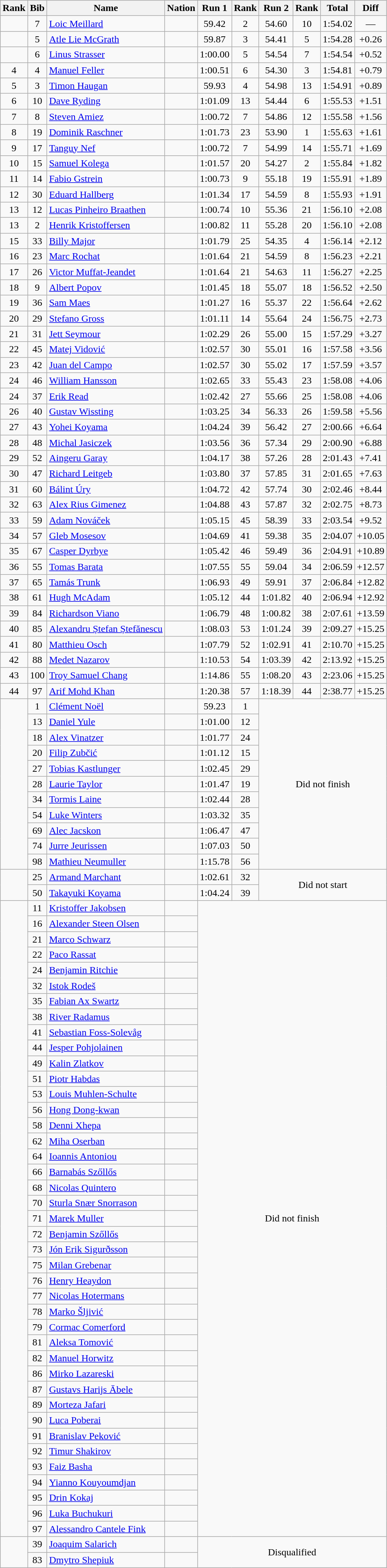<table class="wikitable sortable" style="text-align:center">
<tr>
<th>Rank</th>
<th>Bib</th>
<th>Name</th>
<th>Nation</th>
<th>Run 1</th>
<th>Rank</th>
<th>Run 2</th>
<th>Rank</th>
<th>Total</th>
<th>Diff</th>
</tr>
<tr>
<td></td>
<td>7</td>
<td align=left><a href='#'>Loic Meillard</a></td>
<td align=left></td>
<td>59.42</td>
<td>2</td>
<td>54.60</td>
<td>10</td>
<td>1:54.02</td>
<td>—</td>
</tr>
<tr>
<td></td>
<td>5</td>
<td align=left><a href='#'>Atle Lie McGrath</a></td>
<td align=left></td>
<td>59.87</td>
<td>3</td>
<td>54.41</td>
<td>5</td>
<td>1:54.28</td>
<td>+0.26</td>
</tr>
<tr>
<td></td>
<td>6</td>
<td align=left><a href='#'>Linus Strasser</a></td>
<td align=left></td>
<td>1:00.00</td>
<td>5</td>
<td>54.54</td>
<td>7</td>
<td>1:54.54</td>
<td>+0.52</td>
</tr>
<tr>
<td>4</td>
<td>4</td>
<td align=left><a href='#'>Manuel Feller</a></td>
<td align=left></td>
<td>1:00.51</td>
<td>6</td>
<td>54.30</td>
<td>3</td>
<td>1:54.81</td>
<td>+0.79</td>
</tr>
<tr>
<td>5</td>
<td>3</td>
<td align=left><a href='#'>Timon Haugan</a></td>
<td align=left></td>
<td>59.93</td>
<td>4</td>
<td>54.98</td>
<td>13</td>
<td>1:54.91</td>
<td>+0.89</td>
</tr>
<tr>
<td>6</td>
<td>10</td>
<td align=left><a href='#'>Dave Ryding</a></td>
<td align=left></td>
<td>1:01.09</td>
<td>13</td>
<td>54.44</td>
<td>6</td>
<td>1:55.53</td>
<td>+1.51</td>
</tr>
<tr>
<td>7</td>
<td>8</td>
<td align=left><a href='#'>Steven Amiez</a></td>
<td align=left></td>
<td>1:00.72</td>
<td>7</td>
<td>54.86</td>
<td>12</td>
<td>1:55.58</td>
<td>+1.56</td>
</tr>
<tr>
<td>8</td>
<td>19</td>
<td align=left><a href='#'>Dominik Raschner</a></td>
<td align=left></td>
<td>1:01.73</td>
<td>23</td>
<td>53.90</td>
<td>1</td>
<td>1:55.63</td>
<td>+1.61</td>
</tr>
<tr>
<td>9</td>
<td>17</td>
<td align=left><a href='#'>Tanguy Nef</a></td>
<td align=left></td>
<td>1:00.72</td>
<td>7</td>
<td>54.99</td>
<td>14</td>
<td>1:55.71</td>
<td>+1.69</td>
</tr>
<tr>
<td>10</td>
<td>15</td>
<td align=left><a href='#'>Samuel Kolega</a></td>
<td align=left></td>
<td>1:01.57</td>
<td>20</td>
<td>54.27</td>
<td>2</td>
<td>1:55.84</td>
<td>+1.82</td>
</tr>
<tr>
<td>11</td>
<td>14</td>
<td align=left><a href='#'>Fabio Gstrein</a></td>
<td align=left></td>
<td>1:00.73</td>
<td>9</td>
<td>55.18</td>
<td>19</td>
<td>1:55.91</td>
<td>+1.89</td>
</tr>
<tr>
<td>12</td>
<td>30</td>
<td align=left><a href='#'>Eduard Hallberg</a></td>
<td align=left></td>
<td>1:01.34</td>
<td>17</td>
<td>54.59</td>
<td>8</td>
<td>1:55.93</td>
<td>+1.91</td>
</tr>
<tr>
<td>13</td>
<td>12</td>
<td align=left><a href='#'>Lucas Pinheiro Braathen</a></td>
<td align=left></td>
<td>1:00.74</td>
<td>10</td>
<td>55.36</td>
<td>21</td>
<td>1:56.10</td>
<td>+2.08</td>
</tr>
<tr>
<td>13</td>
<td>2</td>
<td align=left><a href='#'>Henrik Kristoffersen</a></td>
<td align=left></td>
<td>1:00.82</td>
<td>11</td>
<td>55.28</td>
<td>20</td>
<td>1:56.10</td>
<td>+2.08</td>
</tr>
<tr>
<td>15</td>
<td>33</td>
<td align=left><a href='#'>Billy Major</a></td>
<td align=left></td>
<td>1:01.79</td>
<td>25</td>
<td>54.35</td>
<td>4</td>
<td>1:56.14</td>
<td>+2.12</td>
</tr>
<tr>
<td>16</td>
<td>23</td>
<td align=left><a href='#'>Marc Rochat</a></td>
<td align=left></td>
<td>1:01.64</td>
<td>21</td>
<td>54.59</td>
<td>8</td>
<td>1:56.23</td>
<td>+2.21</td>
</tr>
<tr>
<td>17</td>
<td>26</td>
<td align=left><a href='#'>Victor Muffat-Jeandet</a></td>
<td align=left></td>
<td>1:01.64</td>
<td>21</td>
<td>54.63</td>
<td>11</td>
<td>1:56.27</td>
<td>+2.25</td>
</tr>
<tr>
<td>18</td>
<td>9</td>
<td align=left><a href='#'>Albert Popov</a></td>
<td align=left></td>
<td>1:01.45</td>
<td>18</td>
<td>55.07</td>
<td>18</td>
<td>1:56.52</td>
<td>+2.50</td>
</tr>
<tr>
<td>19</td>
<td>36</td>
<td align=left><a href='#'>Sam Maes</a></td>
<td align=left></td>
<td>1:01.27</td>
<td>16</td>
<td>55.37</td>
<td>22</td>
<td>1:56.64</td>
<td>+2.62</td>
</tr>
<tr>
<td>20</td>
<td>29</td>
<td align=left><a href='#'>Stefano Gross</a></td>
<td align=left></td>
<td>1:01.11</td>
<td>14</td>
<td>55.64</td>
<td>24</td>
<td>1:56.75</td>
<td>+2.73</td>
</tr>
<tr>
<td>21</td>
<td>31</td>
<td align=left><a href='#'>Jett Seymour</a></td>
<td align=left></td>
<td>1:02.29</td>
<td>26</td>
<td>55.00</td>
<td>15</td>
<td>1:57.29</td>
<td>+3.27</td>
</tr>
<tr>
<td>22</td>
<td>45</td>
<td align=left><a href='#'>Matej Vidović</a></td>
<td align=left></td>
<td>1:02.57</td>
<td>30</td>
<td>55.01</td>
<td>16</td>
<td>1:57.58</td>
<td>+3.56</td>
</tr>
<tr>
<td>23</td>
<td>42</td>
<td align=left><a href='#'>Juan del Campo</a></td>
<td align=left></td>
<td>1:02.57</td>
<td>30</td>
<td>55.02</td>
<td>17</td>
<td>1:57.59</td>
<td>+3.57</td>
</tr>
<tr>
<td>24</td>
<td>46</td>
<td align=left><a href='#'>William Hansson</a></td>
<td align=left></td>
<td>1:02.65</td>
<td>33</td>
<td>55.43</td>
<td>23</td>
<td>1:58.08</td>
<td>+4.06</td>
</tr>
<tr>
<td>24</td>
<td>37</td>
<td align=left><a href='#'>Erik Read</a></td>
<td align=left></td>
<td>1:02.42</td>
<td>27</td>
<td>55.66</td>
<td>25</td>
<td>1:58.08</td>
<td>+4.06</td>
</tr>
<tr>
<td>26</td>
<td>40</td>
<td align=left><a href='#'>Gustav Wissting</a></td>
<td align=left></td>
<td>1:03.25</td>
<td>34</td>
<td>56.33</td>
<td>26</td>
<td>1:59.58</td>
<td>+5.56</td>
</tr>
<tr>
<td>27</td>
<td>43</td>
<td align=left><a href='#'>Yohei Koyama</a></td>
<td align=left></td>
<td>1:04.24</td>
<td>39</td>
<td>56.42</td>
<td>27</td>
<td>2:00.66</td>
<td>+6.64</td>
</tr>
<tr>
<td>28</td>
<td>48</td>
<td align=left><a href='#'>Michal Jasiczek</a></td>
<td align=left></td>
<td>1:03.56</td>
<td>36</td>
<td>57.34</td>
<td>29</td>
<td>2:00.90</td>
<td>+6.88</td>
</tr>
<tr>
<td>29</td>
<td>52</td>
<td align=left><a href='#'>Aingeru Garay</a></td>
<td align=left></td>
<td>1:04.17</td>
<td>38</td>
<td>57.26</td>
<td>28</td>
<td>2:01.43</td>
<td>+7.41</td>
</tr>
<tr>
<td>30</td>
<td>47</td>
<td align=left><a href='#'>Richard Leitgeb</a></td>
<td align=left></td>
<td>1:03.80</td>
<td>37</td>
<td>57.85</td>
<td>31</td>
<td>2:01.65</td>
<td>+7.63</td>
</tr>
<tr>
<td>31</td>
<td>60</td>
<td align=left><a href='#'>Bálint Úry</a></td>
<td align=left></td>
<td>1:04.72</td>
<td>42</td>
<td>57.74</td>
<td>30</td>
<td>2:02.46</td>
<td>+8.44</td>
</tr>
<tr>
<td>32</td>
<td>63</td>
<td align=left><a href='#'>Alex Rius Gimenez</a></td>
<td align=left></td>
<td>1:04.88</td>
<td>43</td>
<td>57.87</td>
<td>32</td>
<td>2:02.75</td>
<td>+8.73</td>
</tr>
<tr>
<td>33</td>
<td>59</td>
<td align=left><a href='#'>Adam Nováček</a></td>
<td align=left></td>
<td>1:05.15</td>
<td>45</td>
<td>58.39</td>
<td>33</td>
<td>2:03.54</td>
<td>+9.52</td>
</tr>
<tr>
<td>34</td>
<td>57</td>
<td align=left><a href='#'>Gleb Mosesov</a></td>
<td align=left></td>
<td>1:04.69</td>
<td>41</td>
<td>59.38</td>
<td>35</td>
<td>2:04.07</td>
<td>+10.05</td>
</tr>
<tr>
<td>35</td>
<td>67</td>
<td align=left><a href='#'>Casper Dyrbye</a></td>
<td align=left></td>
<td>1:05.42</td>
<td>46</td>
<td>59.49</td>
<td>36</td>
<td>2:04.91</td>
<td>+10.89</td>
</tr>
<tr>
<td>36</td>
<td>55</td>
<td align=left><a href='#'>Tomas Barata</a></td>
<td align=left></td>
<td>1:07.55</td>
<td>55</td>
<td>59.04</td>
<td>34</td>
<td>2:06.59</td>
<td>+12.57</td>
</tr>
<tr>
<td>37</td>
<td>65</td>
<td align=left><a href='#'>Tamás Trunk</a></td>
<td align=left></td>
<td>1:06.93</td>
<td>49</td>
<td>59.91</td>
<td>37</td>
<td>2:06.84</td>
<td>+12.82</td>
</tr>
<tr>
<td>38</td>
<td>61</td>
<td align=left><a href='#'>Hugh McAdam</a></td>
<td align=left></td>
<td>1:05.12</td>
<td>44</td>
<td>1:01.82</td>
<td>40</td>
<td>2:06.94</td>
<td>+12.92</td>
</tr>
<tr>
<td>39</td>
<td>84</td>
<td align=left><a href='#'>Richardson Viano</a></td>
<td align=left></td>
<td>1:06.79</td>
<td>48</td>
<td>1:00.82</td>
<td>38</td>
<td>2:07.61</td>
<td>+13.59</td>
</tr>
<tr>
<td>40</td>
<td>85</td>
<td align=left><a href='#'>Alexandru Ștefan Ștefănescu</a></td>
<td align=left></td>
<td>1:08.03</td>
<td>53</td>
<td>1:01.24</td>
<td>39</td>
<td>2:09.27</td>
<td>+15.25</td>
</tr>
<tr>
<td>41</td>
<td>80</td>
<td align=left><a href='#'>Matthieu Osch</a></td>
<td align=left></td>
<td>1:07.79</td>
<td>52</td>
<td>1:02.91</td>
<td>41</td>
<td>2:10.70</td>
<td>+15.25</td>
</tr>
<tr>
<td>42</td>
<td>88</td>
<td align=left><a href='#'>Medet Nazarov</a></td>
<td align=left></td>
<td>1:10.53</td>
<td>54</td>
<td>1:03.39</td>
<td>42</td>
<td>2:13.92</td>
<td>+15.25</td>
</tr>
<tr>
<td>43</td>
<td>100</td>
<td align=left><a href='#'>Troy Samuel Chang</a></td>
<td align=left></td>
<td>1:14.86</td>
<td>55</td>
<td>1:08.20</td>
<td>43</td>
<td>2:23.06</td>
<td>+15.25</td>
</tr>
<tr>
<td>44</td>
<td>97</td>
<td align=left><a href='#'>Arif Mohd Khan</a></td>
<td align=left></td>
<td>1:20.38</td>
<td>57</td>
<td>1:18.39</td>
<td>44</td>
<td>2:38.77</td>
<td>+15.25</td>
</tr>
<tr>
<td rowspan=11></td>
<td>1</td>
<td align=left><a href='#'>Clément Noël</a></td>
<td align=left></td>
<td>59.23</td>
<td>1</td>
<td colspan=4 rowspan=11>Did not finish</td>
</tr>
<tr>
<td>13</td>
<td align=left><a href='#'>Daniel Yule</a></td>
<td align=left></td>
<td>1:01.00</td>
<td>12</td>
</tr>
<tr>
<td>18</td>
<td align=left><a href='#'>Alex Vinatzer</a></td>
<td align=left></td>
<td>1:01.77</td>
<td>24</td>
</tr>
<tr>
<td>20</td>
<td align=left><a href='#'>Filip Zubčić</a></td>
<td align=left></td>
<td>1:01.12</td>
<td>15</td>
</tr>
<tr>
<td>27</td>
<td align=left><a href='#'>Tobias Kastlunger</a></td>
<td align=left></td>
<td>1:02.45</td>
<td>29</td>
</tr>
<tr>
<td>28</td>
<td align=left><a href='#'>Laurie Taylor</a></td>
<td align=left></td>
<td>1:01.47</td>
<td>19</td>
</tr>
<tr>
<td>34</td>
<td align=left><a href='#'>Tormis Laine</a></td>
<td align=left></td>
<td>1:02.44</td>
<td>28</td>
</tr>
<tr>
<td>54</td>
<td align=left><a href='#'>Luke Winters</a></td>
<td align=left></td>
<td>1:03.32</td>
<td>35</td>
</tr>
<tr>
<td>69</td>
<td align=left><a href='#'>Alec Jacskon</a></td>
<td align=left></td>
<td>1:06.47</td>
<td>47</td>
</tr>
<tr>
<td>74</td>
<td align=left><a href='#'>Jurre Jeurissen</a></td>
<td align=left></td>
<td>1:07.03</td>
<td>50</td>
</tr>
<tr>
<td>98</td>
<td align=left><a href='#'>Mathieu Neumuller</a></td>
<td align=left></td>
<td>1:15.78</td>
<td>56</td>
</tr>
<tr>
<td rowspan=2></td>
<td>25</td>
<td align=left><a href='#'>Armand Marchant</a></td>
<td align=left></td>
<td>1:02.61</td>
<td>32</td>
<td colspan=4 rowspan=2>Did not start</td>
</tr>
<tr>
<td>50</td>
<td align=left><a href='#'>Takayuki Koyama</a></td>
<td align=left></td>
<td>1:04.24</td>
<td>39</td>
</tr>
<tr>
<td rowspan=41></td>
<td>11</td>
<td align=left><a href='#'>Kristoffer Jakobsen</a></td>
<td align=left></td>
<td colspan=6 rowspan=41>Did not finish</td>
</tr>
<tr>
<td>16</td>
<td align=left><a href='#'>Alexander Steen Olsen</a></td>
<td align=left></td>
</tr>
<tr>
<td>21</td>
<td align=left><a href='#'>Marco Schwarz</a></td>
<td align=left></td>
</tr>
<tr>
<td>22</td>
<td align=left><a href='#'>Paco Rassat</a></td>
<td align=left></td>
</tr>
<tr>
<td>24</td>
<td align=left><a href='#'>Benjamin Ritchie</a></td>
<td align=left></td>
</tr>
<tr>
<td>32</td>
<td align=left><a href='#'>Istok Rodeš</a></td>
<td align=left></td>
</tr>
<tr>
<td>35</td>
<td align=left><a href='#'>Fabian Ax Swartz</a></td>
<td align=left></td>
</tr>
<tr>
<td>38</td>
<td align=left><a href='#'>River Radamus</a></td>
<td align=left></td>
</tr>
<tr>
<td>41</td>
<td align=left><a href='#'>Sebastian Foss-Solevåg</a></td>
<td align=left></td>
</tr>
<tr>
<td>44</td>
<td align=left><a href='#'>Jesper Pohjolainen</a></td>
<td align=left></td>
</tr>
<tr>
<td>49</td>
<td align=left><a href='#'>Kalin Zlatkov</a></td>
<td align=left></td>
</tr>
<tr>
<td>51</td>
<td align=left><a href='#'>Piotr Habdas</a></td>
<td align=left></td>
</tr>
<tr>
<td>53</td>
<td align=left><a href='#'>Louis Muhlen-Schulte</a></td>
<td align=left></td>
</tr>
<tr>
<td>56</td>
<td align=left><a href='#'>Hong Dong-kwan</a></td>
<td align=left></td>
</tr>
<tr>
<td>58</td>
<td align=left><a href='#'>Denni Xhepa</a></td>
<td align=left></td>
</tr>
<tr>
<td>62</td>
<td align=left><a href='#'>Miha Oserban</a></td>
<td align=left></td>
</tr>
<tr>
<td>64</td>
<td align=left><a href='#'>Ioannis Antoniou</a></td>
<td align=left></td>
</tr>
<tr>
<td>66</td>
<td align=left><a href='#'>Barnabás Szőllős</a></td>
<td align=left></td>
</tr>
<tr>
<td>68</td>
<td align=left><a href='#'>Nicolas Quintero</a></td>
<td align=left></td>
</tr>
<tr>
<td>70</td>
<td align=left><a href='#'>Sturla Snær Snorrason</a></td>
<td align=left></td>
</tr>
<tr>
<td>71</td>
<td align=left><a href='#'>Marek Muller</a></td>
<td align=left></td>
</tr>
<tr>
<td>72</td>
<td align=left><a href='#'>Benjamin Szőllős</a></td>
<td align=left></td>
</tr>
<tr>
<td>73</td>
<td align=left><a href='#'>Jón Erik Sigurðsson</a></td>
<td align=left></td>
</tr>
<tr>
<td>75</td>
<td align=left><a href='#'>Milan Grebenar</a></td>
<td align=left></td>
</tr>
<tr>
<td>76</td>
<td align=left><a href='#'>Henry Heaydon</a></td>
<td align=left></td>
</tr>
<tr>
<td>77</td>
<td align=left><a href='#'>Nicolas Hotermans</a></td>
<td align=left></td>
</tr>
<tr>
<td>78</td>
<td align=left><a href='#'>Marko Šljivić</a></td>
<td align=left></td>
</tr>
<tr>
<td>79</td>
<td align=left><a href='#'>Cormac Comerford</a></td>
<td align=left></td>
</tr>
<tr>
<td>81</td>
<td align=left><a href='#'>Aleksa Tomović</a></td>
<td align=left></td>
</tr>
<tr>
<td>82</td>
<td align=left><a href='#'>Manuel Horwitz</a></td>
<td align=left></td>
</tr>
<tr>
<td>86</td>
<td align=left><a href='#'>Mirko Lazareski</a></td>
<td align=left></td>
</tr>
<tr>
<td>87</td>
<td align=left><a href='#'>Gustavs Harijs Ābele</a></td>
<td align=left></td>
</tr>
<tr>
<td>89</td>
<td align=left><a href='#'>Morteza Jafari</a></td>
<td align=left></td>
</tr>
<tr>
<td>90</td>
<td align=left><a href='#'>Luca Poberai</a></td>
<td align=left></td>
</tr>
<tr>
<td>91</td>
<td align=left><a href='#'>Branislav Peković</a></td>
<td align=left></td>
</tr>
<tr>
<td>92</td>
<td align=left><a href='#'>Timur Shakirov</a></td>
<td align=left></td>
</tr>
<tr>
<td>93</td>
<td align=left><a href='#'>Faiz Basha</a></td>
<td align=left></td>
</tr>
<tr>
<td>94</td>
<td align=left><a href='#'>Yianno Kouyoumdjan</a></td>
<td align=left></td>
</tr>
<tr>
<td>95</td>
<td align=left><a href='#'>Drin Kokaj</a></td>
<td align=left></td>
</tr>
<tr>
<td>96</td>
<td align=left><a href='#'>Luka Buchukuri</a></td>
<td align=left></td>
</tr>
<tr>
<td>97</td>
<td align=left><a href='#'>Alessandro Cantele Fink</a></td>
<td align=left></td>
</tr>
<tr>
<td rowspan=2></td>
<td>39</td>
<td align=left><a href='#'>Joaquim Salarich</a></td>
<td align=left></td>
<td colspan=6 rowspan=2>Disqualified</td>
</tr>
<tr>
<td>83</td>
<td align=left><a href='#'>Dmytro Shepiuk</a></td>
<td align=left></td>
</tr>
</table>
